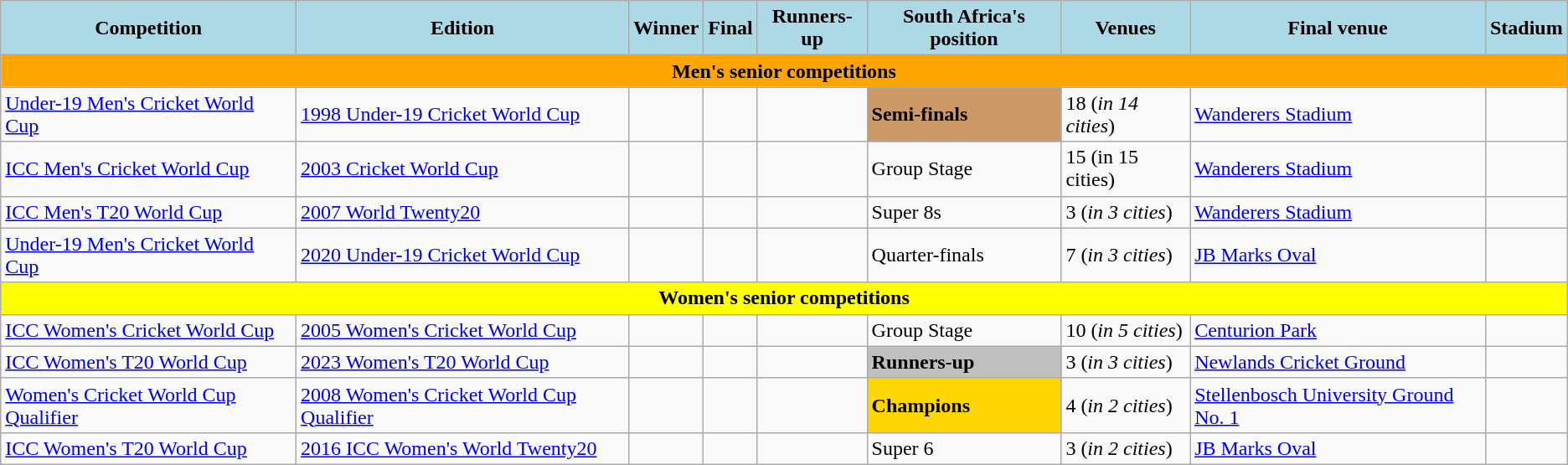<table class="wikitable">
<tr style="text-align:center; background:lightblue;">
<td><strong>Competition</strong></td>
<td><strong>Edition</strong></td>
<td><strong>Winner</strong></td>
<td><strong>Final</strong></td>
<td><strong>Runners-up</strong></td>
<td><strong>South Africa's position</strong></td>
<td><strong>Venues</strong></td>
<td><strong>Final venue</strong></td>
<td><strong>Stadium</strong></td>
</tr>
<tr>
<td colspan="10"  style="text-align:center; background:orange;"><strong>Men's senior competitions</strong></td>
</tr>
<tr>
<td><a href='#'>Under-19 Men's Cricket World Cup</a></td>
<td><a href='#'>1998 Under-19 Cricket World Cup</a></td>
<td><strong></strong></td>
<td></td>
<td></td>
<td style="background:#cc9966;"><strong>Semi-finals</strong></td>
<td>18 (<em>in 14 cities</em>)</td>
<td><a href='#'>Wanderers Stadium</a></td>
<td></td>
</tr>
<tr>
<td><a href='#'>ICC Men's Cricket World Cup</a></td>
<td><a href='#'>2003 Cricket World Cup</a></td>
<td><strong></strong></td>
<td></td>
<td></td>
<td>Group Stage</td>
<td>15 (in 15 cities)</td>
<td><a href='#'>Wanderers Stadium</a></td>
<td></td>
</tr>
<tr>
<td><a href='#'>ICC Men's T20 World Cup</a></td>
<td><a href='#'>2007 World Twenty20</a></td>
<td><strong></strong></td>
<td></td>
<td></td>
<td>Super 8s</td>
<td>3 (<em>in 3 cities</em>)</td>
<td><a href='#'>Wanderers Stadium</a></td>
<td></td>
</tr>
<tr>
<td><a href='#'>Under-19 Men's Cricket World Cup</a></td>
<td><a href='#'>2020 Under-19 Cricket World Cup</a></td>
<td><strong></strong></td>
<td></td>
<td></td>
<td>Quarter-finals</td>
<td>7 (<em>in 3 cities</em>)</td>
<td><a href='#'>JB Marks Oval</a></td>
<td></td>
</tr>
<tr>
<td colspan="10"  style="text-align:center; background:yellow;"><strong>Women's senior competitions</strong></td>
</tr>
<tr>
<td><a href='#'>ICC Women's Cricket World Cup</a></td>
<td><a href='#'>2005 Women's Cricket World Cup</a></td>
<td><strong></strong></td>
<td></td>
<td></td>
<td>Group Stage</td>
<td>10 (<em>in 5 cities</em>)</td>
<td><a href='#'>Centurion Park</a></td>
<td></td>
</tr>
<tr>
<td><a href='#'>ICC Women's T20 World Cup</a></td>
<td><a href='#'>2023 Women's T20 World Cup</a></td>
<td><strong></strong></td>
<td></td>
<td></td>
<td style="background:silver;"><strong>Runners-up</strong></td>
<td>3 (<em>in 3 cities</em>)</td>
<td><a href='#'>Newlands Cricket Ground</a></td>
<td></td>
</tr>
<tr>
<td><a href='#'>Women's Cricket World Cup Qualifier</a></td>
<td><a href='#'>2008 Women's Cricket World Cup Qualifier</a></td>
<td><strong></strong></td>
<td></td>
<td></td>
<td style="background:gold;"><strong>Champions</strong></td>
<td>4 (<em>in 2 cities</em>)</td>
<td><a href='#'>Stellenbosch University Ground No. 1</a></td>
<td></td>
</tr>
<tr>
<td><a href='#'>ICC Women's T20 World Cup</a></td>
<td><a href='#'>2016 ICC Women's World Twenty20</a></td>
<td><strong></strong></td>
<td></td>
<td></td>
<td>Super 6</td>
<td>3 (<em>in 2 cities</em>)</td>
<td><a href='#'>JB Marks Oval</a></td>
<td></td>
</tr>
</table>
